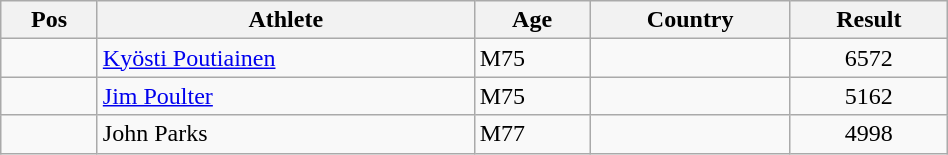<table class="wikitable"  style="text-align:center; width:50%;">
<tr>
<th>Pos</th>
<th>Athlete</th>
<th>Age</th>
<th>Country</th>
<th>Result</th>
</tr>
<tr>
<td align=center></td>
<td align=left><a href='#'>Kyösti Poutiainen</a></td>
<td align=left>M75</td>
<td align=left></td>
<td>6572</td>
</tr>
<tr>
<td align=center></td>
<td align=left><a href='#'>Jim Poulter</a></td>
<td align=left>M75</td>
<td align=left></td>
<td>5162</td>
</tr>
<tr>
<td align=center></td>
<td align=left>John Parks</td>
<td align=left>M77</td>
<td align=left></td>
<td>4998</td>
</tr>
</table>
